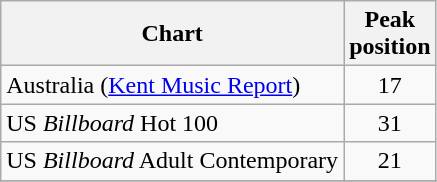<table class="wikitable sortable">
<tr>
<th align="left">Chart</th>
<th align="left">Peak<br>position</th>
</tr>
<tr>
<td>Australia (<a href='#'>Kent Music Report</a>)</td>
<td style="text-align:center;">17</td>
</tr>
<tr>
<td align="left">US <em>Billboard</em> Hot 100</td>
<td style="text-align:center;">31</td>
</tr>
<tr>
<td align="left">US <em>Billboard</em> Adult Contemporary</td>
<td style="text-align:center;">21</td>
</tr>
<tr>
</tr>
</table>
